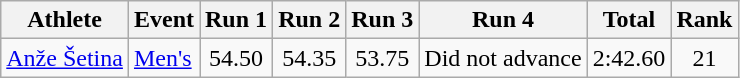<table class="wikitable" border="1">
<tr>
<th>Athlete</th>
<th>Event</th>
<th>Run 1</th>
<th>Run 2</th>
<th>Run 3</th>
<th>Run 4</th>
<th>Total</th>
<th>Rank</th>
</tr>
<tr>
<td><a href='#'>Anže Šetina</a></td>
<td><a href='#'>Men's</a></td>
<td align=center>54.50</td>
<td align=center>54.35</td>
<td align=center>53.75</td>
<td align=center>Did not advance</td>
<td align=center>2:42.60</td>
<td align=center>21</td>
</tr>
</table>
